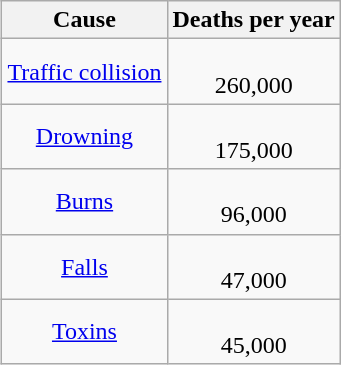<table class="wikitable" style = "float: right; margin-left:15px; text-align:center">
<tr>
<th>Cause</th>
<th>Deaths per year</th>
</tr>
<tr>
<td><a href='#'>Traffic collision</a></td>
<td><br>260,000</td>
</tr>
<tr>
<td><a href='#'>Drowning</a></td>
<td><br>175,000</td>
</tr>
<tr>
<td><a href='#'>Burns</a></td>
<td><br>96,000</td>
</tr>
<tr>
<td><a href='#'>Falls</a></td>
<td><br>47,000</td>
</tr>
<tr>
<td><a href='#'>Toxins</a></td>
<td><br>45,000</td>
</tr>
</table>
